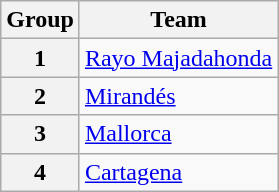<table class="wikitable">
<tr>
<th>Group</th>
<th>Team</th>
</tr>
<tr>
<th>1</th>
<td><a href='#'>Rayo Majadahonda</a></td>
</tr>
<tr>
<th>2</th>
<td><a href='#'>Mirandés</a></td>
</tr>
<tr>
<th>3</th>
<td><a href='#'>Mallorca</a></td>
</tr>
<tr>
<th>4</th>
<td><a href='#'>Cartagena</a></td>
</tr>
</table>
